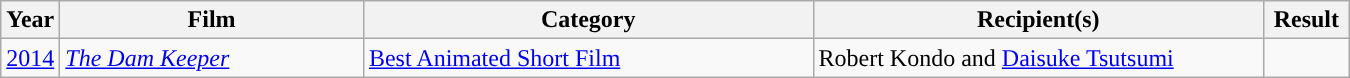<table class="wikitable sortable" style="max-width: 900px;">
<tr>
<th width=30px>Year</th>
<th width=200px>Film</th>
<th width=300px>Category</th>
<th width=300px>Recipient(s)</th>
<th width=50px>Result</th>
</tr>
<tr>
<td><a href='#'>2014</a></td>
<td><em><a href='#'>The Dam Keeper</a></em></td>
<td><a href='#'>Best Animated Short Film</a></td>
<td rowspan="2">Robert Kondo and <a href='#'>Daisuke Tsutsumi</a></td>
<td></td>
</tr>
</table>
